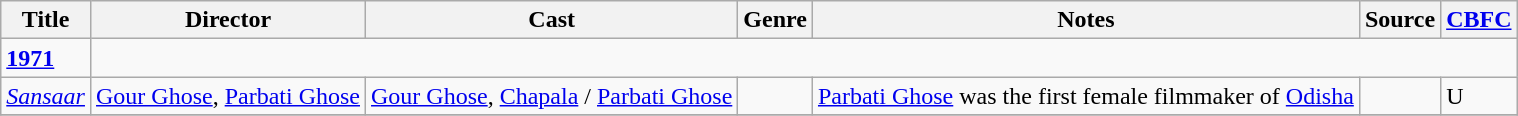<table class="wikitable">
<tr>
<th>Title</th>
<th>Director</th>
<th>Cast</th>
<th>Genre</th>
<th>Notes</th>
<th>Source</th>
<th><a href='#'>CBFC</a></th>
</tr>
<tr>
<td><strong><a href='#'>1971</a></strong></td>
</tr>
<tr>
<td><em><a href='#'>Sansaar</a></em></td>
<td><a href='#'>Gour Ghose</a>, <a href='#'>Parbati Ghose</a></td>
<td><a href='#'>Gour Ghose</a>, <a href='#'>Chapala</a> / <a href='#'>Parbati Ghose</a></td>
<td></td>
<td><a href='#'>Parbati Ghose</a> was the first female filmmaker of  <a href='#'>Odisha</a></td>
<td><br></td>
<td>U</td>
</tr>
<tr>
</tr>
</table>
